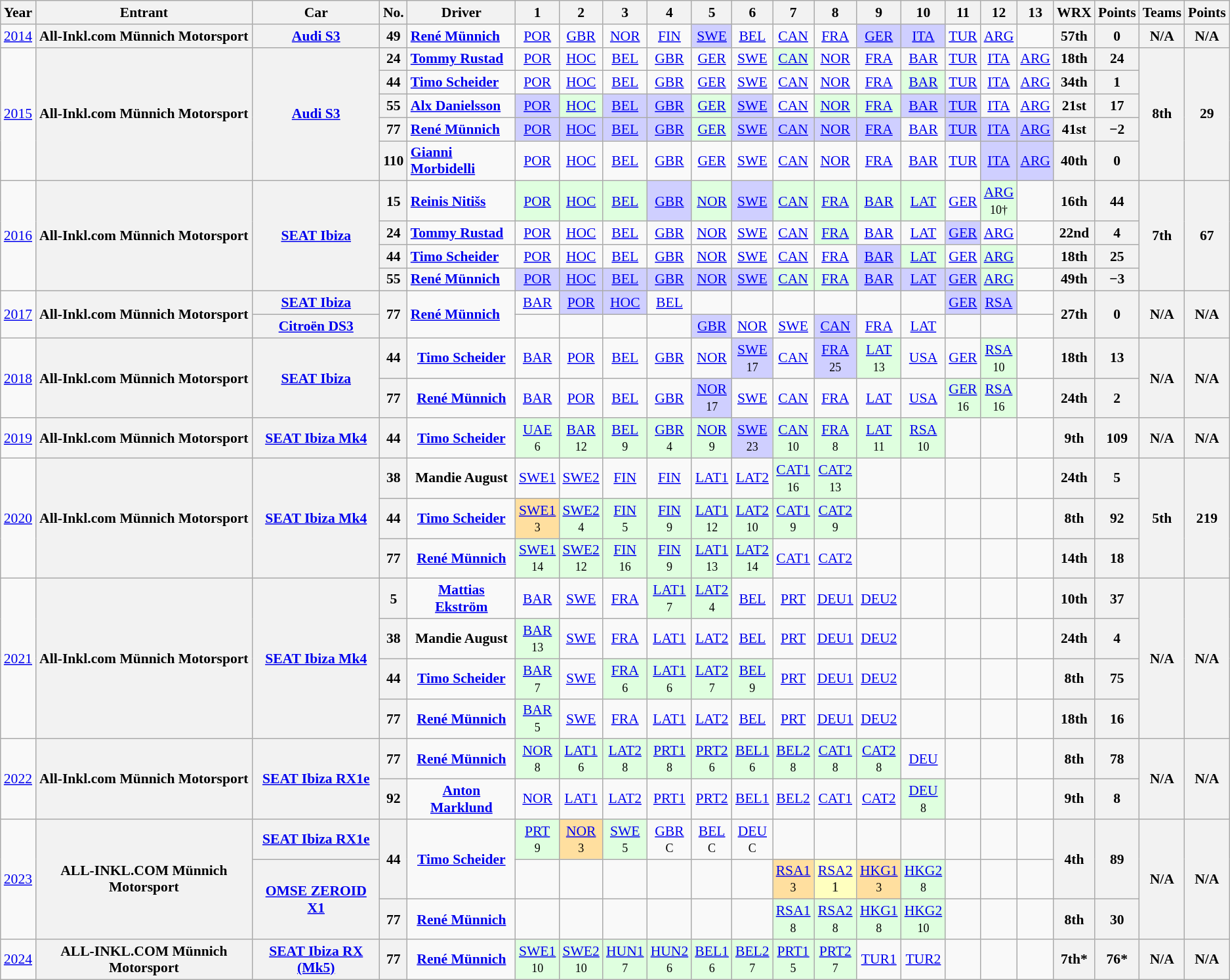<table class="wikitable" border="1" style="text-align:center; font-size:90%;">
<tr valign="top">
<th>Year</th>
<th>Entrant</th>
<th>Car</th>
<th>No.</th>
<th>Driver</th>
<th>1</th>
<th>2</th>
<th>3</th>
<th>4</th>
<th>5</th>
<th>6</th>
<th>7</th>
<th>8</th>
<th>9</th>
<th>10</th>
<th>11</th>
<th>12</th>
<th>13</th>
<th>WRX</th>
<th>Points</th>
<th>Teams</th>
<th>Points</th>
</tr>
<tr>
<td><a href='#'>2014</a></td>
<th align="left">All-Inkl.com Münnich Motorsport</th>
<th align="left"><a href='#'>Audi S3</a></th>
<th>49</th>
<td align="left"><strong> <a href='#'>René Münnich</a></strong></td>
<td><a href='#'>POR</a></td>
<td><a href='#'>GBR</a></td>
<td><a href='#'>NOR</a></td>
<td><a href='#'>FIN</a></td>
<td style="background:#CFCFFF;"><a href='#'>SWE</a><br></td>
<td><a href='#'>BEL</a></td>
<td><a href='#'>CAN</a></td>
<td><a href='#'>FRA</a></td>
<td style="background:#CFCFFF;"><a href='#'>GER</a><br></td>
<td style="background:#CFCFFF;"><a href='#'>ITA</a><br></td>
<td><a href='#'>TUR</a></td>
<td><a href='#'>ARG</a></td>
<td></td>
<th>57th</th>
<th>0</th>
<th>N/A</th>
<th>N/A</th>
</tr>
<tr>
<td rowspan=5><a href='#'>2015</a></td>
<th rowspan=5 align="left">All-Inkl.com Münnich Motorsport</th>
<th rowspan=5 align="left"><a href='#'>Audi S3</a></th>
<th>24</th>
<td align="left"> <strong><a href='#'>Tommy Rustad</a></strong></td>
<td><a href='#'>POR</a></td>
<td><a href='#'>HOC</a></td>
<td><a href='#'>BEL</a></td>
<td><a href='#'>GBR</a></td>
<td><a href='#'>GER</a></td>
<td><a href='#'>SWE</a></td>
<td style="background:#DFFFDF;"><a href='#'>CAN</a><br></td>
<td><a href='#'>NOR</a></td>
<td><a href='#'>FRA</a></td>
<td><a href='#'>BAR</a></td>
<td><a href='#'>TUR</a></td>
<td><a href='#'>ITA</a></td>
<td><a href='#'>ARG</a></td>
<th>18th</th>
<th>24</th>
<th rowspan=5>8th</th>
<th rowspan=5>29</th>
</tr>
<tr>
<th>44</th>
<td align="left"> <strong><a href='#'>Timo Scheider</a></strong></td>
<td><a href='#'>POR</a></td>
<td><a href='#'>HOC</a></td>
<td><a href='#'>BEL</a></td>
<td><a href='#'>GBR</a></td>
<td><a href='#'>GER</a></td>
<td><a href='#'>SWE</a></td>
<td><a href='#'>CAN</a></td>
<td><a href='#'>NOR</a></td>
<td><a href='#'>FRA</a></td>
<td style="background:#DFFFDF;"><a href='#'>BAR</a><br></td>
<td><a href='#'>TUR</a></td>
<td><a href='#'>ITA</a></td>
<td><a href='#'>ARG</a></td>
<th>34th</th>
<th>1</th>
</tr>
<tr>
<th>55</th>
<td align="left"> <strong><a href='#'>Alx Danielsson</a></strong></td>
<td style="background:#CFCFFF;"><a href='#'>POR</a><br></td>
<td style="background:#DFFFDF;"><a href='#'>HOC</a><br></td>
<td style="background:#CFCFFF;"><a href='#'>BEL</a><br></td>
<td style="background:#CFCFFF;"><a href='#'>GBR</a><br></td>
<td style="background:#DFFFDF;"><a href='#'>GER</a><br></td>
<td style="background:#CFCFFF;"><a href='#'>SWE</a><br></td>
<td><a href='#'>CAN</a></td>
<td style="background:#DFFFDF;"><a href='#'>NOR</a><br></td>
<td style="background:#DFFFDF;"><a href='#'>FRA</a><br></td>
<td style="background:#CFCFFF;"><a href='#'>BAR</a><br></td>
<td style="background:#CFCFFF;"><a href='#'>TUR</a><br></td>
<td><a href='#'>ITA</a></td>
<td><a href='#'>ARG</a></td>
<th>21st</th>
<th>17</th>
</tr>
<tr>
<th>77</th>
<td align="left"> <strong><a href='#'>René Münnich</a></strong></td>
<td style="background:#CFCFFF;"><a href='#'>POR</a><br></td>
<td style="background:#CFCFFF;"><a href='#'>HOC</a><br></td>
<td style="background:#CFCFFF;"><a href='#'>BEL</a><br></td>
<td style="background:#CFCFFF;"><a href='#'>GBR</a><br></td>
<td style="background:#DFFFDF;"><a href='#'>GER</a><br></td>
<td style="background:#CFCFFF;"><a href='#'>SWE</a><br></td>
<td style="background:#CFCFFF;"><a href='#'>CAN</a><br></td>
<td style="background:#CFCFFF;"><a href='#'>NOR</a><br></td>
<td style="background:#CFCFFF;"><a href='#'>FRA</a><br></td>
<td><a href='#'>BAR</a></td>
<td style="background:#CFCFFF;"><a href='#'>TUR</a><br></td>
<td style="background:#CFCFFF;"><a href='#'>ITA</a><br></td>
<td style="background:#CFCFFF;"><a href='#'>ARG</a><br></td>
<th>41st</th>
<th>−2</th>
</tr>
<tr>
<th>110</th>
<td align="left"> <strong><a href='#'>Gianni Morbidelli</a></strong></td>
<td><a href='#'>POR</a></td>
<td><a href='#'>HOC</a></td>
<td><a href='#'>BEL</a></td>
<td><a href='#'>GBR</a></td>
<td><a href='#'>GER</a></td>
<td><a href='#'>SWE</a></td>
<td><a href='#'>CAN</a></td>
<td><a href='#'>NOR</a></td>
<td><a href='#'>FRA</a></td>
<td><a href='#'>BAR</a></td>
<td><a href='#'>TUR</a></td>
<td style="background:#CFCFFF;"><a href='#'>ITA</a><br></td>
<td style="background:#CFCFFF;"><a href='#'>ARG</a><br></td>
<th>40th</th>
<th>0</th>
</tr>
<tr>
<td rowspan=4><a href='#'>2016</a></td>
<th rowspan=4>All-Inkl.com Münnich Motorsport</th>
<th rowspan=4><a href='#'>SEAT Ibiza</a></th>
<th>15</th>
<td align="left"> <strong><a href='#'>Reinis Nitišs</a></strong></td>
<td style="background:#DFFFDF;"><a href='#'>POR</a><br></td>
<td style="background:#DFFFDF;"><a href='#'>HOC</a><br></td>
<td style="background:#DFFFDF;"><a href='#'>BEL</a><br></td>
<td style="background:#CFCFFF;"><a href='#'>GBR</a><br></td>
<td style="background:#DFFFDF;"><a href='#'>NOR</a><br></td>
<td style="background:#CFCFFF;"><a href='#'>SWE</a><br></td>
<td style="background:#DFFFDF;"><a href='#'>CAN</a><br></td>
<td style="background:#DFFFDF;"><a href='#'>FRA</a><br></td>
<td style="background:#DFFFDF;"><a href='#'>BAR</a><br></td>
<td style="background:#DFFFDF;"><a href='#'>LAT</a><br></td>
<td><a href='#'>GER</a></td>
<td style="background:#DFFFDF;"><a href='#'>ARG</a><br><small>10†</small></td>
<td></td>
<th>16th</th>
<th>44</th>
<th rowspan=4>7th</th>
<th rowspan=4>67</th>
</tr>
<tr>
<th>24</th>
<td align="left"> <strong><a href='#'>Tommy Rustad</a></strong></td>
<td><a href='#'>POR</a></td>
<td><a href='#'>HOC</a></td>
<td><a href='#'>BEL</a></td>
<td><a href='#'>GBR</a></td>
<td><a href='#'>NOR</a></td>
<td><a href='#'>SWE</a></td>
<td><a href='#'>CAN</a></td>
<td style="background:#DFFFDF;"><a href='#'>FRA</a><br></td>
<td><a href='#'>BAR</a></td>
<td><a href='#'>LAT</a></td>
<td style="background:#CFCFFF;"><a href='#'>GER</a><br></td>
<td><a href='#'>ARG</a></td>
<td></td>
<th>22nd</th>
<th>4</th>
</tr>
<tr>
<th>44</th>
<td align="left"> <strong><a href='#'>Timo Scheider</a></strong></td>
<td><a href='#'>POR</a></td>
<td><a href='#'>HOC</a></td>
<td><a href='#'>BEL</a></td>
<td><a href='#'>GBR</a></td>
<td><a href='#'>NOR</a></td>
<td><a href='#'>SWE</a></td>
<td><a href='#'>CAN</a></td>
<td><a href='#'>FRA</a></td>
<td style="background:#CFCFFF;"><a href='#'>BAR</a><br></td>
<td style="background:#DFFFDF;"><a href='#'>LAT</a><br></td>
<td><a href='#'>GER</a></td>
<td style="background:#DFFFDF;"><a href='#'>ARG</a><br></td>
<td></td>
<th>18th</th>
<th>25</th>
</tr>
<tr>
<th>55</th>
<td align="left"> <strong><a href='#'>René Münnich</a></strong></td>
<td style="background:#CFCFFF;"><a href='#'>POR</a><br></td>
<td style="background:#CFCFFF;"><a href='#'>HOC</a><br></td>
<td style="background:#CFCFFF;"><a href='#'>BEL</a><br></td>
<td style="background:#CFCFFF;"><a href='#'>GBR</a><br></td>
<td style="background:#CFCFFF;"><a href='#'>NOR</a><br></td>
<td style="background:#CFCFFF;"><a href='#'>SWE</a><br></td>
<td style="background:#DFFFDF;"><a href='#'>CAN</a><br></td>
<td style="background:#DFFFDF;"><a href='#'>FRA</a><br></td>
<td style="background:#CFCFFF;"><a href='#'>BAR</a><br></td>
<td style="background:#CFCFFF;"><a href='#'>LAT</a><br></td>
<td style="background:#CFCFFF;"><a href='#'>GER</a><br></td>
<td style="background:#DFFFDF;"><a href='#'>ARG</a><br></td>
<td></td>
<th>49th</th>
<th>−3</th>
</tr>
<tr>
<td rowspan=2><a href='#'>2017</a></td>
<th rowspan=2>All-Inkl.com Münnich Motorsport</th>
<th><a href='#'>SEAT Ibiza</a></th>
<th rowspan=2>77</th>
<td rowspan=2 align="left"> <strong><a href='#'>René Münnich</a></strong></td>
<td><a href='#'>BAR</a></td>
<td style="background:#CFCFFF;"><a href='#'>POR</a><br></td>
<td style="background:#CFCFFF;"><a href='#'>HOC</a><br></td>
<td><a href='#'>BEL</a></td>
<td></td>
<td></td>
<td></td>
<td></td>
<td></td>
<td></td>
<td style="background:#CFCFFF;"><a href='#'>GER</a><br></td>
<td style="background:#CFCFFF;"><a href='#'>RSA</a><br></td>
<td></td>
<th rowspan=2 align="left">27th</th>
<th rowspan=2 align="left">0</th>
<th rowspan=2 align="left">N/A</th>
<th rowspan=2 align="left">N/A</th>
</tr>
<tr>
<th><a href='#'>Citroën DS3</a></th>
<td></td>
<td></td>
<td></td>
<td></td>
<td style="background:#CFCFFF;"><a href='#'>GBR</a><br></td>
<td><a href='#'>NOR</a></td>
<td><a href='#'>SWE</a></td>
<td style="background:#CFCFFF;"><a href='#'>CAN</a><br></td>
<td><a href='#'>FRA</a></td>
<td><a href='#'>LAT</a></td>
<td></td>
<td></td>
<td></td>
</tr>
<tr>
<td rowspan=2><a href='#'>2018</a></td>
<th rowspan=2>All-Inkl.com Münnich Motorsport</th>
<th rowspan=2><a href='#'>SEAT Ibiza</a></th>
<th>44</th>
<td> <strong><a href='#'>Timo Scheider</a></strong></td>
<td><a href='#'>BAR</a><br><small></small></td>
<td><a href='#'>POR</a><br><small></small></td>
<td><a href='#'>BEL</a><br><small></small></td>
<td><a href='#'>GBR</a><br><small></small></td>
<td><a href='#'>NOR</a><br><small></small></td>
<td style="background:#CFCFFF;"><a href='#'>SWE</a><br><small>17</small></td>
<td><a href='#'>CAN</a><br><small></small></td>
<td style="background:#CFCFFF;"><a href='#'>FRA</a><br><small>25</small></td>
<td style="background:#DFFFDF;"><a href='#'>LAT</a><br><small>13</small></td>
<td><a href='#'>USA</a><br><small></small></td>
<td><a href='#'>GER</a><br><small></small></td>
<td style="background:#DFFFDF;"><a href='#'>RSA</a><br><small>10</small></td>
<td></td>
<th>18th</th>
<th>13</th>
<th rowspan=2>N/A</th>
<th rowspan=2>N/A</th>
</tr>
<tr>
<th>77</th>
<td> <strong><a href='#'>René Münnich</a></strong></td>
<td><a href='#'>BAR</a><br><small></small></td>
<td><a href='#'>POR</a><br><small></small></td>
<td><a href='#'>BEL</a><br><small></small></td>
<td><a href='#'>GBR</a><br><small></small></td>
<td style="background:#CFCFFF;"><a href='#'>NOR</a><br><small>17</small></td>
<td><a href='#'>SWE</a><br><small></small></td>
<td><a href='#'>CAN</a><br><small></small></td>
<td><a href='#'>FRA</a><br><small></small></td>
<td><a href='#'>LAT</a><br><small></small></td>
<td><a href='#'>USA</a><br><small></small></td>
<td style="background:#DFFFDF;"><a href='#'>GER</a><br><small>16</small></td>
<td style="background:#DFFFDF;"><a href='#'>RSA</a><br><small>16</small></td>
<td></td>
<th>24th</th>
<th>2</th>
</tr>
<tr>
<td><a href='#'>2019</a></td>
<th>All-Inkl.com Münnich Motorsport</th>
<th><a href='#'>SEAT Ibiza Mk4</a></th>
<th>44</th>
<td> <strong><a href='#'>Timo Scheider</a></strong></td>
<td style="background:#DFFFDF;"><a href='#'>UAE</a><br><small>6</small></td>
<td style="background:#DFFFDF;"><a href='#'>BAR</a><br><small>12</small></td>
<td style="background:#DFFFDF;"><a href='#'>BEL</a><br><small>9</small></td>
<td style="background:#DFFFDF;"><a href='#'>GBR</a><br><small>4</small></td>
<td style="background:#DFFFDF;"><a href='#'>NOR</a><br><small>9</small></td>
<td style="background:#CFCFFF;"><a href='#'>SWE</a><br><small>23</small></td>
<td style="background:#DFFFDF;"><a href='#'>CAN</a><br><small>10</small></td>
<td style="background:#DFFFDF;"><a href='#'>FRA</a><br><small>8</small></td>
<td style="background:#DFFFDF;"><a href='#'>LAT</a><br><small>11</small></td>
<td style="background:#DFFFDF;"><a href='#'>RSA</a><br><small>10</small></td>
<td></td>
<td></td>
<td></td>
<th>9th</th>
<th>109</th>
<th>N/A</th>
<th>N/A</th>
</tr>
<tr>
<td rowspan=3><a href='#'>2020</a></td>
<th rowspan=3>All-Inkl.com Münnich Motorsport</th>
<th rowspan=3><a href='#'>SEAT Ibiza Mk4</a></th>
<th>38</th>
<td> <strong>Mandie August</strong></td>
<td><a href='#'>SWE1</a><br><small></small></td>
<td><a href='#'>SWE2</a><br><small></small></td>
<td><a href='#'>FIN</a><br><small></small></td>
<td><a href='#'>FIN</a><br><small></small></td>
<td><a href='#'>LAT1</a><br><small></small></td>
<td><a href='#'>LAT2</a><br><small></small></td>
<td style="background:#DFFFDF;"><a href='#'>CAT1</a><br><small>16</small></td>
<td style="background:#DFFFDF;"><a href='#'>CAT2</a><br><small>13</small></td>
<td></td>
<td></td>
<td></td>
<td></td>
<td></td>
<th>24th</th>
<th>5</th>
<th rowspan=3>5th</th>
<th rowspan=3>219</th>
</tr>
<tr>
<th>44</th>
<td> <strong><a href='#'>Timo Scheider</a></strong></td>
<td style="background:#FFDF9F;"><a href='#'>SWE1</a><br><small>3</small></td>
<td style="background:#DFFFDF;"><a href='#'>SWE2</a><br><small>4</small></td>
<td style="background:#DFFFDF;"><a href='#'>FIN</a><br><small>5</small></td>
<td style="background:#DFFFDF;"><a href='#'>FIN</a><br><small>9</small></td>
<td style="background:#DFFFDF;"><a href='#'>LAT1</a><br><small>12</small></td>
<td style="background:#DFFFDF;"><a href='#'>LAT2</a><br><small>10</small></td>
<td style="background:#DFFFDF;"><a href='#'>CAT1</a><br><small>9</small></td>
<td style="background:#DFFFDF;"><a href='#'>CAT2</a><br><small>9</small></td>
<td></td>
<td></td>
<td></td>
<td></td>
<td></td>
<th>8th</th>
<th>92</th>
</tr>
<tr>
<th>77</th>
<td> <strong><a href='#'>René Münnich</a></strong></td>
<td style="background:#DFFFDF;"><a href='#'>SWE1</a><br><small>14</small></td>
<td style="background:#DFFFDF;"><a href='#'>SWE2</a><br><small>12</small></td>
<td style="background:#DFFFDF;"><a href='#'>FIN</a><br><small>16</small></td>
<td style="background:#DFFFDF;"><a href='#'>FIN</a><br><small>9</small></td>
<td style="background:#DFFFDF;"><a href='#'>LAT1</a><br><small>13</small></td>
<td style="background:#DFFFDF;"><a href='#'>LAT2</a><br><small>14</small></td>
<td><a href='#'>CAT1</a><br><small></small></td>
<td><a href='#'>CAT2</a><br><small></small></td>
<td></td>
<td></td>
<td></td>
<td></td>
<td></td>
<th>14th</th>
<th>18</th>
</tr>
<tr>
<td rowspan=4><a href='#'>2021</a></td>
<th rowspan=4>All-Inkl.com Münnich Motorsport</th>
<th rowspan=4><a href='#'>SEAT Ibiza Mk4</a></th>
<th>5</th>
<td> <strong><a href='#'>Mattias Ekström</a></strong></td>
<td><a href='#'>BAR</a><br><small></small></td>
<td><a href='#'>SWE</a><br><small></small></td>
<td><a href='#'>FRA</a><br><small></small></td>
<td style="background:#DFFFDF;"><a href='#'>LAT1</a><br><small>7</small></td>
<td style="background:#DFFFDF;"><a href='#'>LAT2</a><br><small>4</small></td>
<td><a href='#'>BEL</a><br><small></small></td>
<td><a href='#'>PRT</a><br><small></small></td>
<td><a href='#'>DEU1</a><br><small></small></td>
<td><a href='#'>DEU2</a><br><small></small></td>
<td></td>
<td></td>
<td></td>
<td></td>
<th>10th</th>
<th>37</th>
<th rowspan=4>N/A</th>
<th rowspan=4>N/A</th>
</tr>
<tr>
<th>38</th>
<td> <strong>Mandie August</strong></td>
<td style="background:#DFFFDF;"><a href='#'>BAR</a><br><small>13</small></td>
<td><a href='#'>SWE</a><br><small></small></td>
<td><a href='#'>FRA</a><br><small></small></td>
<td><a href='#'>LAT1</a><br><small></small></td>
<td><a href='#'>LAT2</a><br><small></small></td>
<td><a href='#'>BEL</a><br><small></small></td>
<td><a href='#'>PRT</a><br><small></small></td>
<td><a href='#'>DEU1</a><br><small></small></td>
<td><a href='#'>DEU2</a><br><small></small></td>
<td></td>
<td></td>
<td></td>
<td></td>
<th>24th</th>
<th>4</th>
</tr>
<tr>
<th>44</th>
<td> <strong><a href='#'>Timo Scheider</a></strong></td>
<td style="background:#DFFFDF;"><a href='#'>BAR</a><br><small>7</small></td>
<td><a href='#'>SWE</a><br><small></small></td>
<td style="background:#DFFFDF;"><a href='#'>FRA</a><br><small>6</small></td>
<td style="background:#DFFFDF;"><a href='#'>LAT1</a><br><small>6</small></td>
<td style="background:#DFFFDF;"><a href='#'>LAT2</a><br><small>7</small></td>
<td style="background:#DFFFDF;"><a href='#'>BEL</a><br><small>9</small></td>
<td><a href='#'>PRT</a><br><small></small></td>
<td><a href='#'>DEU1</a><br><small></small></td>
<td><a href='#'>DEU2</a><br><small></small></td>
<td></td>
<td></td>
<td></td>
<td></td>
<th>8th</th>
<th>75</th>
</tr>
<tr>
<th>77</th>
<td> <strong><a href='#'>René Münnich</a></strong></td>
<td style="background:#DFFFDF;"><a href='#'>BAR</a><br><small>5</small></td>
<td><a href='#'>SWE</a><br><small></small></td>
<td><a href='#'>FRA</a><br><small></small></td>
<td><a href='#'>LAT1</a><br><small></small></td>
<td><a href='#'>LAT2</a><br><small></small></td>
<td><a href='#'>BEL</a><br><small></small></td>
<td><a href='#'>PRT</a><br><small></small></td>
<td><a href='#'>DEU1</a><br><small></small></td>
<td><a href='#'>DEU2</a><br><small></small></td>
<td></td>
<td></td>
<td></td>
<td></td>
<th>18th</th>
<th>16</th>
</tr>
<tr>
<td rowspan=2><a href='#'>2022</a></td>
<th rowspan=2>All-Inkl.com Münnich Motorsport</th>
<th rowspan=2><a href='#'>SEAT Ibiza RX1e</a></th>
<th>77</th>
<td> <strong><a href='#'>René Münnich</a></strong></td>
<td style="background:#DFFFDF;"><a href='#'>NOR</a><br><small>8</small></td>
<td style="background:#DFFFDF;"><a href='#'>LAT1</a><br><small>6</small></td>
<td style="background:#DFFFDF;"><a href='#'>LAT2</a><br><small>8</small></td>
<td style="background:#DFFFDF;"><a href='#'>PRT1</a><br><small>8</small></td>
<td style="background:#DFFFDF;"><a href='#'>PRT2</a><br><small>6</small></td>
<td style="background:#DFFFDF;"><a href='#'>BEL1</a><br><small>6</small></td>
<td style="background:#DFFFDF;"><a href='#'>BEL2</a><br><small>8</small></td>
<td style="background:#DFFFDF;"><a href='#'>CAT1</a><br><small>8</small></td>
<td style="background:#DFFFDF;"><a href='#'>CAT2</a><br><small>8</small></td>
<td><a href='#'>DEU</a><br><small></small></td>
<td></td>
<td></td>
<td></td>
<th>8th</th>
<th>78</th>
<th rowspan=2>N/A</th>
<th rowspan=2>N/A</th>
</tr>
<tr>
<th>92</th>
<td> <strong><a href='#'>Anton Marklund</a></strong></td>
<td><a href='#'>NOR</a><br><small></small></td>
<td><a href='#'>LAT1</a><br><small></small></td>
<td><a href='#'>LAT2</a><br><small></small></td>
<td><a href='#'>PRT1</a><br><small></small></td>
<td><a href='#'>PRT2</a><br><small></small></td>
<td><a href='#'>BEL1</a><br><small></small></td>
<td><a href='#'>BEL2</a><br><small></small></td>
<td><a href='#'>CAT1</a><br><small></small></td>
<td><a href='#'>CAT2</a><br><small></small></td>
<td style="background:#DFFFDF;"><a href='#'>DEU</a><br><small>8</small></td>
<td></td>
<td></td>
<td></td>
<th>9th</th>
<th>8</th>
</tr>
<tr>
<td rowspan=3><a href='#'>2023</a></td>
<th rowspan=3>ALL-INKL.COM Münnich Motorsport</th>
<th><a href='#'>SEAT Ibiza RX1e</a></th>
<th rowspan=2>44</th>
<td rowspan=2> <strong><a href='#'>Timo Scheider</a></strong></td>
<td style="background:#DFFFDF;"><a href='#'>PRT</a><br><small>9</small></td>
<td style="background:#FFDF9F;"><a href='#'>NOR</a><br><small>3</small></td>
<td style="background:#DFFFDF;"><a href='#'>SWE</a><br><small>5</small></td>
<td><a href='#'>GBR</a><br><small>C</small></td>
<td><a href='#'>BEL</a><br><small>C</small></td>
<td><a href='#'>DEU</a><br><small>C</small></td>
<td></td>
<td></td>
<td></td>
<td></td>
<td></td>
<td></td>
<td></td>
<th rowspan=2>4th</th>
<th rowspan=2>89</th>
<th rowspan=3>N/A</th>
<th rowspan=3>N/A</th>
</tr>
<tr>
<th rowspan=2><a href='#'>OMSE ZEROID X1</a></th>
<td></td>
<td></td>
<td></td>
<td></td>
<td></td>
<td></td>
<td style="background:#FFDF9F;"><a href='#'>RSA1</a><br><small>3</small></td>
<td style="background:#FFFFBF;"><a href='#'>RSA2</a><br><small></small>1</td>
<td style="background:#FFDF9F;"><a href='#'>HKG1</a><br><small>3</small></td>
<td style="background:#DFFFDF;"><a href='#'>HKG2</a><br><small>8</small></td>
<td></td>
<td></td>
<td></td>
</tr>
<tr>
<th>77</th>
<td> <strong><a href='#'>René Münnich</a></strong></td>
<td></td>
<td></td>
<td></td>
<td></td>
<td></td>
<td></td>
<td style="background:#DFFFDF;"><a href='#'>RSA1</a><br><small>8</small></td>
<td style="background:#DFFFDF;"><a href='#'>RSA2</a><br><small>8</small></td>
<td style="background:#DFFFDF;"><a href='#'>HKG1</a><br><small>8</small></td>
<td style="background:#DFFFDF;"><a href='#'>HKG2</a><br><small>10</small></td>
<td></td>
<td></td>
<td></td>
<th>8th</th>
<th>30</th>
</tr>
<tr>
<td><a href='#'>2024</a></td>
<th>ALL-INKL.COM Münnich Motorsport</th>
<th><a href='#'>SEAT Ibiza RX (Mk5)</a></th>
<th>77</th>
<td> <strong><a href='#'>René Münnich</a></strong></td>
<td style="background:#DFFFDF;"><a href='#'>SWE1</a><br><small>10</small></td>
<td style="background:#DFFFDF;"><a href='#'>SWE2</a><br><small>10</small></td>
<td style="background:#DFFFDF;"><a href='#'>HUN1</a><br><small>7</small></td>
<td style="background:#DFFFDF;"><a href='#'>HUN2</a><br><small>6</small></td>
<td style="background:#DFFFDF;"><a href='#'>BEL1</a><br><small>6</small></td>
<td style="background:#DFFFDF;"><a href='#'>BEL2</a><br><small>7</small></td>
<td style="background:#DFFFDF;"><a href='#'>PRT1</a><br><small>5</small></td>
<td style="background:#DFFFDF;"><a href='#'>PRT2</a><br><small>7</small></td>
<td><a href='#'>TUR1</a><br><small></small></td>
<td><a href='#'>TUR2</a><br><small></small></td>
<td></td>
<td></td>
<td></td>
<th>7th*</th>
<th>76*</th>
<th>N/A</th>
<th>N/A</th>
</tr>
</table>
